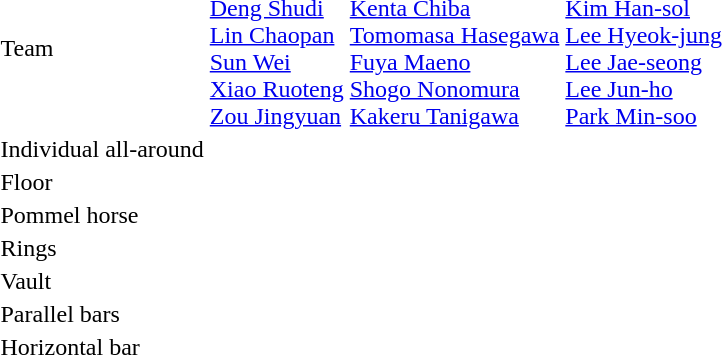<table>
<tr>
<td>Team<br></td>
<td><br><a href='#'>Deng Shudi</a><br><a href='#'>Lin Chaopan</a><br><a href='#'>Sun Wei</a><br><a href='#'>Xiao Ruoteng</a><br><a href='#'>Zou Jingyuan</a></td>
<td><br><a href='#'>Kenta Chiba</a><br><a href='#'>Tomomasa Hasegawa</a><br><a href='#'>Fuya Maeno</a><br><a href='#'>Shogo Nonomura</a><br><a href='#'>Kakeru Tanigawa</a></td>
<td><br><a href='#'>Kim Han-sol</a><br><a href='#'>Lee Hyeok-jung</a><br><a href='#'>Lee Jae-seong</a><br><a href='#'>Lee Jun-ho</a><br><a href='#'>Park Min-soo</a></td>
</tr>
<tr>
<td>Individual all-around<br></td>
<td></td>
<td></td>
<td></td>
</tr>
<tr>
<td>Floor<br></td>
<td></td>
<td></td>
<td></td>
</tr>
<tr>
<td>Pommel horse<br></td>
<td></td>
<td></td>
<td></td>
</tr>
<tr>
<td>Rings<br></td>
<td></td>
<td></td>
<td></td>
</tr>
<tr>
<td>Vault<br></td>
<td></td>
<td></td>
<td></td>
</tr>
<tr>
<td>Parallel bars<br></td>
<td></td>
<td></td>
<td></td>
</tr>
<tr>
<td>Horizontal bar<br></td>
<td></td>
<td></td>
<td></td>
</tr>
</table>
